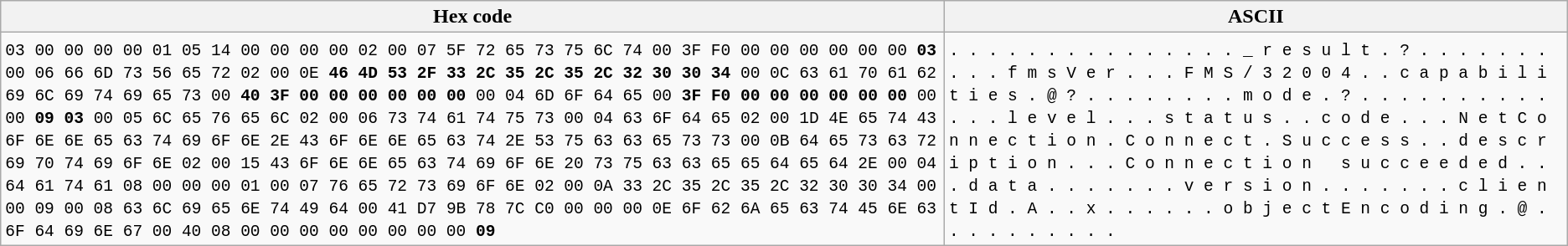<table class="wikitable">
<tr>
<th>Hex code</th>
<th>ASCII</th>
</tr>
<tr>
<td><code>03 00 00 00 00 01 05 14 00 00 00 00 02 00 07 5F 72 65 73 75 6C 74 00 3F F0 00 00 00 00 00 00 <span><strong>03</strong></span> 00 06 <span>66 6D 73 56 65 72</span> 02 00 0E <span><strong>46 4D 53 2F 33 2C 35 2C 35 2C 32 30 30 34</strong></span> 00 0C <span>63 61 70 61 62 69 6C 69 74 69 65 73</span> 00 <span><strong>40 3F 00 00 00 00 00 00</strong></span> 00 04 <span>6D 6F 64 65</span> 00 <span><strong>3F F0 00 00 00 00 00 00</strong></span> 00 00 <span><strong>09</strong></span> <span><strong>03</strong></span> 00 05 6C 65 76 65 6C 02 00 06 73 74 61 74 75 73 00 04 63 6F 64 65 02 00 1D 4E 65 74 43 6F 6E 6E 65 63 74 69 6F 6E 2E 43 6F 6E 6E 65 63 74 2E 53 75 63 63 65 73 73 00 0B 64 65 73 63 72 69 70 74 69 6F 6E 02 00 15 43 6F 6E 6E 65 63 74 69 6F 6E 20 73 75 63 63 65 65 64 65 64 2E 00 04 64 61 74 61 <span>08 00 00 00 01 00 07 76 65 72 73 69 6F 6E 02 00 0A 33 2C 35 2C 35 2C 32 30 30 34 00 00 09</span> 00 08 63 6C 69 65 6E 74 49 64 00 41 D7 9B 78 7C C0 00 00 00 0E 6F 62 6A 65 63 74 45 6E 63 6F 64 69 6E 67 00 40 08 00 00 00 00 00 00 00 00 <span><strong>09</strong></span></code></td>
<td><code>. . . . . . . . . . . . . . . _ r e s u l t . ? . . . . . . . . . . f m s V e r . . . F M S / 3  2 0 0 4 . . c a p a b i l i t i e s . @ ? . . . . . . . . m o d e . ? . . . . . . . . . . . . . l e v e l . . . s t a t u s . . c o d e . . . N e t C o n n e c t i o n . C o n n e c t . S u c c e s s . . d e s c r i p t i o n . . . C o n n e c t i o n   s u c c e e d e d . . . d a t a . . . . . . . v e r s i o n . . .  . . . . c l i e n t I d . A . . x . . . . . . o b j e c t E n c o d i n g . @ . . . . . . . . . .</code></td>
</tr>
</table>
